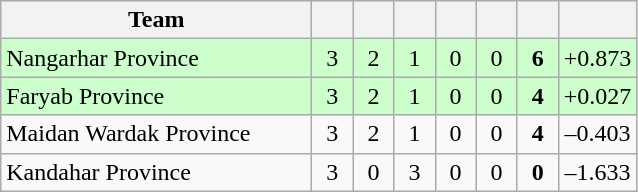<table class="wikitable" style="text-align:center">
<tr>
<th style="width:200px">Team</th>
<th width="20"></th>
<th width="20"></th>
<th width="20"></th>
<th width="20"></th>
<th width="20"></th>
<th width="20"></th>
<th width="45"></th>
</tr>
<tr style="background:#cfc">
<td style="text-align:left;">Nangarhar Province</td>
<td>3</td>
<td>2</td>
<td>1</td>
<td>0</td>
<td>0</td>
<td><strong>6</strong></td>
<td>+0.873</td>
</tr>
<tr style="background:#cfc">
<td style="text-align:left;">Faryab Province</td>
<td>3</td>
<td>2</td>
<td>1</td>
<td>0</td>
<td>0</td>
<td><strong>4</strong></td>
<td>+0.027</td>
</tr>
<tr>
<td style="text-align:left;">Maidan Wardak Province</td>
<td>3</td>
<td>2</td>
<td>1</td>
<td>0</td>
<td>0</td>
<td><strong>4</strong></td>
<td>–0.403</td>
</tr>
<tr>
<td style="text-align:left;">Kandahar Province</td>
<td>3</td>
<td>0</td>
<td>3</td>
<td>0</td>
<td>0</td>
<td><strong>0</strong></td>
<td>–1.633</td>
</tr>
</table>
